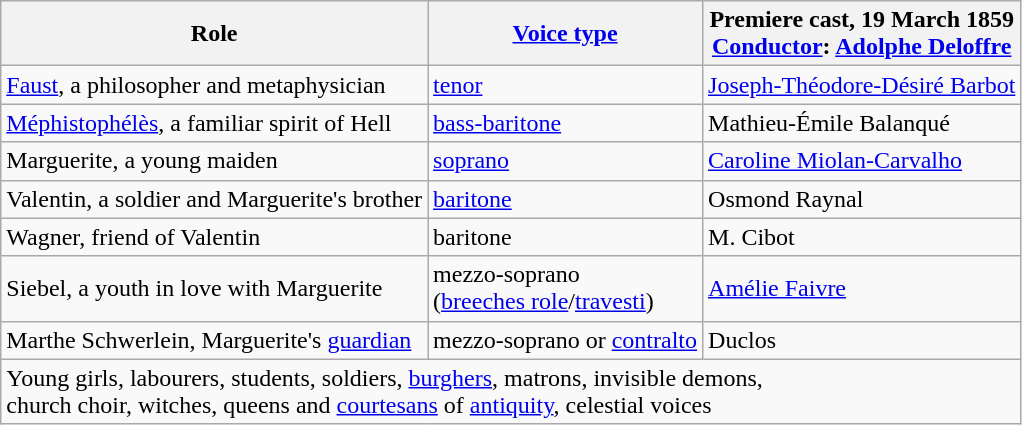<table class="wikitable">
<tr>
<th>Role</th>
<th><a href='#'>Voice type</a></th>
<th>Premiere cast, 19 March 1859<br><a href='#'>Conductor</a>: <a href='#'>Adolphe Deloffre</a></th>
</tr>
<tr>
<td><a href='#'>Faust</a>, a philosopher and metaphysician</td>
<td><a href='#'>tenor</a></td>
<td><a href='#'>Joseph-Théodore-Désiré Barbot</a></td>
</tr>
<tr>
<td><a href='#'>Méphistophélès</a>, a familiar spirit of Hell</td>
<td><a href='#'>bass-baritone</a></td>
<td>Mathieu-Émile Balanqué</td>
</tr>
<tr>
<td>Marguerite, a young maiden</td>
<td><a href='#'>soprano</a></td>
<td><a href='#'>Caroline Miolan-Carvalho</a></td>
</tr>
<tr>
<td>Valentin, a soldier and Marguerite's brother</td>
<td><a href='#'>baritone</a></td>
<td>Osmond Raynal</td>
</tr>
<tr>
<td>Wagner, friend of Valentin</td>
<td>baritone</td>
<td>M. Cibot</td>
</tr>
<tr>
<td>Siebel, a youth in love with Marguerite</td>
<td>mezzo-soprano<br>(<a href='#'>breeches role</a>/<a href='#'>travesti</a>)</td>
<td><a href='#'>Amélie Faivre</a></td>
</tr>
<tr>
<td>Marthe Schwerlein, Marguerite's <a href='#'>guardian</a></td>
<td>mezzo-soprano or <a href='#'>contralto</a></td>
<td>Duclos</td>
</tr>
<tr>
<td colspan="3">Young girls, labourers, students, soldiers, <a href='#'>burghers</a>, matrons, invisible demons,<br>church choir, witches, queens and <a href='#'>courtesans</a> of <a href='#'>antiquity</a>, celestial voices</td>
</tr>
</table>
